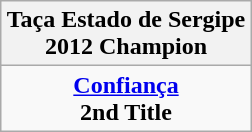<table class="wikitable" style="text-align: center; margin: 0 auto;">
<tr>
<th>Taça Estado de Sergipe<br>2012 Champion</th>
</tr>
<tr>
<td><strong><a href='#'>Confiança</a></strong><br><strong>2nd Title</strong></td>
</tr>
</table>
